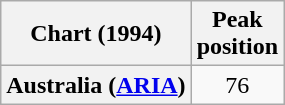<table class="wikitable plainrowheaders">
<tr>
<th scope="col">Chart (1994)</th>
<th scope="col">Peak<br>position</th>
</tr>
<tr>
<th scope="row">Australia (<a href='#'>ARIA</a>)</th>
<td style="text-align:center;">76</td>
</tr>
</table>
